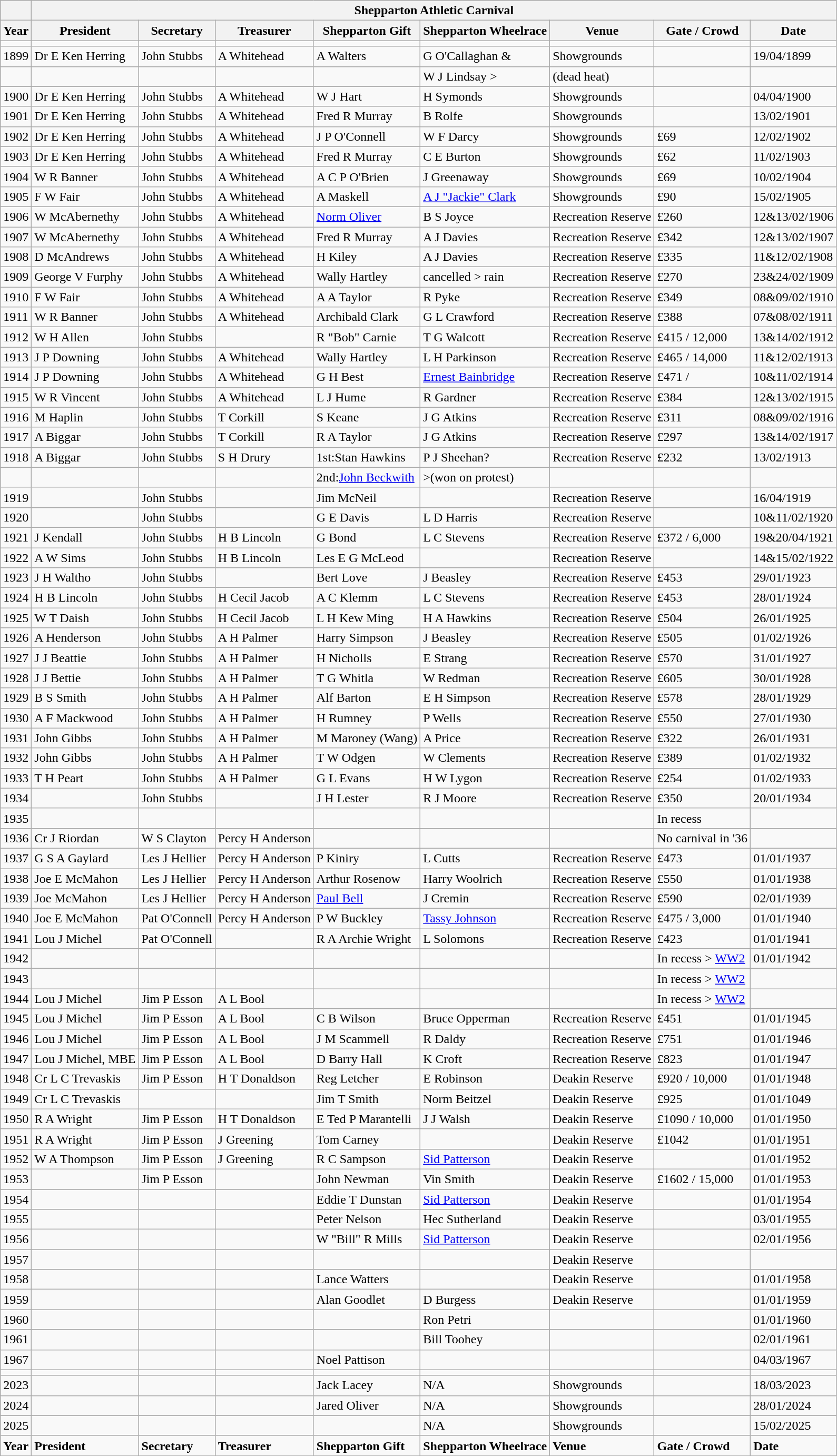<table class="wikitable collapsible collapsed">
<tr>
<th></th>
<th colspan=9>Shepparton Athletic Carnival</th>
</tr>
<tr>
<th>Year</th>
<th>President</th>
<th>Secretary</th>
<th>Treasurer</th>
<th>Shepparton Gift</th>
<th>Shepparton Wheelrace</th>
<th>Venue</th>
<th>Gate / Crowd</th>
<th>Date</th>
</tr>
<tr>
<td></td>
<td></td>
<td></td>
<td></td>
<td></td>
<td></td>
<td></td>
<td></td>
<td></td>
</tr>
<tr>
<td>1899</td>
<td>Dr E Ken Herring</td>
<td>John Stubbs</td>
<td>A Whitehead</td>
<td>A Walters</td>
<td>G O'Callaghan &</td>
<td>Showgrounds</td>
<td></td>
<td>19/04/1899</td>
</tr>
<tr>
<td></td>
<td></td>
<td></td>
<td></td>
<td></td>
<td>W J Lindsay ></td>
<td>(dead heat)</td>
<td></td>
<td></td>
</tr>
<tr>
<td>1900</td>
<td>Dr E Ken Herring</td>
<td>John Stubbs</td>
<td>A Whitehead</td>
<td>W J Hart</td>
<td>H Symonds</td>
<td>Showgrounds</td>
<td></td>
<td>04/04/1900</td>
</tr>
<tr>
<td>1901</td>
<td>Dr E Ken Herring</td>
<td>John Stubbs</td>
<td>A Whitehead</td>
<td>Fred R Murray</td>
<td>B Rolfe</td>
<td>Showgrounds</td>
<td></td>
<td>13/02/1901</td>
</tr>
<tr>
<td>1902</td>
<td>Dr E Ken Herring</td>
<td>John Stubbs</td>
<td>A Whitehead</td>
<td>J P O'Connell</td>
<td>W F Darcy</td>
<td>Showgrounds</td>
<td>£69</td>
<td>12/02/1902</td>
</tr>
<tr>
<td>1903</td>
<td>Dr E Ken Herring</td>
<td>John Stubbs</td>
<td>A Whitehead</td>
<td>Fred R Murray</td>
<td>C E Burton</td>
<td>Showgrounds</td>
<td>£62</td>
<td>11/02/1903</td>
</tr>
<tr>
<td>1904</td>
<td>W R Banner</td>
<td>John Stubbs</td>
<td>A Whitehead</td>
<td>A C P O'Brien</td>
<td>J Greenaway</td>
<td>Showgrounds</td>
<td>£69</td>
<td>10/02/1904</td>
</tr>
<tr>
<td>1905</td>
<td>F W Fair</td>
<td>John Stubbs</td>
<td>A Whitehead</td>
<td>A Maskell</td>
<td><a href='#'>A J "Jackie" Clark</a></td>
<td>Showgrounds</td>
<td>£90</td>
<td>15/02/1905</td>
</tr>
<tr>
<td>1906</td>
<td>W McAbernethy</td>
<td>John Stubbs</td>
<td>A Whitehead</td>
<td><a href='#'>Norm Oliver</a></td>
<td>B S Joyce</td>
<td>Recreation Reserve</td>
<td>£260</td>
<td>12&13/02/1906</td>
</tr>
<tr>
<td>1907</td>
<td>W McAbernethy</td>
<td>John Stubbs</td>
<td>A Whitehead</td>
<td>Fred R Murray</td>
<td>A J Davies</td>
<td>Recreation Reserve</td>
<td>£342</td>
<td>12&13/02/1907</td>
</tr>
<tr>
<td>1908</td>
<td>D McAndrews</td>
<td>John Stubbs</td>
<td>A Whitehead</td>
<td>H Kiley</td>
<td>A J Davies</td>
<td>Recreation Reserve</td>
<td>£335</td>
<td>11&12/02/1908</td>
</tr>
<tr>
<td>1909</td>
<td>George V Furphy</td>
<td>John Stubbs</td>
<td>A Whitehead</td>
<td>Wally Hartley</td>
<td>cancelled > rain</td>
<td>Recreation Reserve</td>
<td>£270</td>
<td>23&24/02/1909</td>
</tr>
<tr>
<td>1910</td>
<td>F W Fair</td>
<td>John Stubbs</td>
<td>A Whitehead</td>
<td>A A Taylor</td>
<td>R Pyke</td>
<td>Recreation Reserve</td>
<td>£349</td>
<td>08&09/02/1910</td>
</tr>
<tr>
<td>1911</td>
<td>W R Banner</td>
<td>John Stubbs</td>
<td>A Whitehead</td>
<td>Archibald Clark</td>
<td>G L Crawford</td>
<td>Recreation Reserve</td>
<td>£388</td>
<td>07&08/02/1911</td>
</tr>
<tr>
<td>1912</td>
<td>W H Allen</td>
<td>John Stubbs</td>
<td></td>
<td>R "Bob" Carnie</td>
<td>T G Walcott</td>
<td>Recreation Reserve</td>
<td>£415 / 12,000</td>
<td>13&14/02/1912</td>
</tr>
<tr>
<td>1913</td>
<td>J P Downing</td>
<td>John Stubbs</td>
<td>A Whitehead</td>
<td>Wally Hartley</td>
<td>L H Parkinson</td>
<td>Recreation Reserve</td>
<td>£465 / 14,000</td>
<td>11&12/02/1913</td>
</tr>
<tr>
<td>1914</td>
<td>J P Downing</td>
<td>John Stubbs</td>
<td>A Whitehead</td>
<td>G H Best</td>
<td><a href='#'>Ernest Bainbridge</a></td>
<td>Recreation Reserve</td>
<td>£471 /</td>
<td>10&11/02/1914</td>
</tr>
<tr>
<td>1915</td>
<td>W R Vincent</td>
<td>John Stubbs</td>
<td>A Whitehead</td>
<td>L J Hume</td>
<td>R Gardner</td>
<td>Recreation Reserve</td>
<td>£384</td>
<td>12&13/02/1915</td>
</tr>
<tr>
<td>1916</td>
<td>M Haplin</td>
<td>John Stubbs</td>
<td>T Corkill</td>
<td>S Keane</td>
<td>J G Atkins</td>
<td>Recreation Reserve</td>
<td>£311</td>
<td>08&09/02/1916</td>
</tr>
<tr>
<td>1917</td>
<td>A Biggar</td>
<td>John Stubbs</td>
<td>T Corkill</td>
<td>R A Taylor</td>
<td>J G Atkins</td>
<td>Recreation Reserve</td>
<td>£297</td>
<td>13&14/02/1917</td>
</tr>
<tr>
<td>1918</td>
<td>A Biggar</td>
<td>John Stubbs</td>
<td>S H Drury</td>
<td>1st:Stan Hawkins</td>
<td>P J Sheehan?</td>
<td>Recreation Reserve</td>
<td>£232</td>
<td>13/02/1913</td>
</tr>
<tr>
<td></td>
<td></td>
<td></td>
<td></td>
<td>2nd:<a href='#'>John Beckwith</a></td>
<td>>(won on protest)</td>
<td></td>
<td></td>
<td></td>
</tr>
<tr>
<td>1919</td>
<td></td>
<td>John Stubbs</td>
<td></td>
<td>Jim McNeil</td>
<td></td>
<td>Recreation Reserve</td>
<td></td>
<td>16/04/1919</td>
</tr>
<tr>
<td>1920</td>
<td></td>
<td>John Stubbs</td>
<td></td>
<td>G E Davis</td>
<td>L D Harris</td>
<td>Recreation Reserve</td>
<td></td>
<td>10&11/02/1920</td>
</tr>
<tr>
<td>1921</td>
<td>J Kendall</td>
<td>John Stubbs</td>
<td>H B Lincoln</td>
<td>G Bond</td>
<td>L C Stevens</td>
<td>Recreation Reserve</td>
<td>£372 / 6,000</td>
<td>19&20/04/1921</td>
</tr>
<tr>
<td>1922</td>
<td>A W Sims</td>
<td>John Stubbs</td>
<td>H B Lincoln</td>
<td>Les E G McLeod</td>
<td></td>
<td>Recreation Reserve</td>
<td></td>
<td>14&15/02/1922</td>
</tr>
<tr>
<td>1923</td>
<td>J H Waltho</td>
<td>John Stubbs</td>
<td></td>
<td>Bert Love</td>
<td>J Beasley</td>
<td>Recreation Reserve</td>
<td>£453</td>
<td>29/01/1923</td>
</tr>
<tr>
<td>1924</td>
<td>H B Lincoln</td>
<td>John Stubbs</td>
<td>H Cecil Jacob</td>
<td>A C Klemm</td>
<td>L C Stevens</td>
<td>Recreation Reserve</td>
<td>£453</td>
<td>28/01/1924</td>
</tr>
<tr>
<td>1925</td>
<td>W T Daish</td>
<td>John Stubbs</td>
<td>H Cecil Jacob</td>
<td>L H Kew Ming</td>
<td>H A Hawkins</td>
<td>Recreation Reserve</td>
<td>£504</td>
<td>26/01/1925</td>
</tr>
<tr>
<td>1926</td>
<td>A Henderson</td>
<td>John Stubbs</td>
<td>A H Palmer</td>
<td>Harry Simpson</td>
<td>J Beasley</td>
<td>Recreation Reserve</td>
<td>£505</td>
<td>01/02/1926</td>
</tr>
<tr>
<td>1927</td>
<td>J J Beattie</td>
<td>John Stubbs</td>
<td>A H Palmer</td>
<td>H Nicholls</td>
<td>E Strang</td>
<td>Recreation Reserve</td>
<td>£570</td>
<td>31/01/1927</td>
</tr>
<tr>
<td>1928</td>
<td>J J Bettie</td>
<td>John Stubbs</td>
<td>A H Palmer</td>
<td>T G Whitla</td>
<td>W Redman</td>
<td>Recreation Reserve</td>
<td>£605</td>
<td>30/01/1928</td>
</tr>
<tr>
<td>1929</td>
<td>B S Smith</td>
<td>John Stubbs</td>
<td>A H Palmer</td>
<td>Alf Barton</td>
<td>E H Simpson</td>
<td>Recreation Reserve</td>
<td>£578</td>
<td>28/01/1929</td>
</tr>
<tr>
<td>1930</td>
<td>A F Mackwood</td>
<td>John Stubbs</td>
<td>A H Palmer</td>
<td>H Rumney</td>
<td>P Wells</td>
<td>Recreation Reserve</td>
<td>£550</td>
<td>27/01/1930</td>
</tr>
<tr>
<td>1931</td>
<td>John Gibbs</td>
<td>John Stubbs</td>
<td>A H Palmer</td>
<td>M Maroney (Wang)</td>
<td>A Price</td>
<td>Recreation Reserve</td>
<td>£322</td>
<td>26/01/1931</td>
</tr>
<tr>
<td>1932</td>
<td>John Gibbs</td>
<td>John Stubbs</td>
<td>A H Palmer</td>
<td>T W Odgen</td>
<td>W Clements</td>
<td>Recreation Reserve</td>
<td>£389</td>
<td>01/02/1932</td>
</tr>
<tr>
<td>1933</td>
<td>T H Peart</td>
<td>John Stubbs</td>
<td>A H Palmer</td>
<td>G L Evans</td>
<td>H W Lygon</td>
<td>Recreation Reserve</td>
<td>£254</td>
<td>01/02/1933</td>
</tr>
<tr>
<td>1934</td>
<td></td>
<td>John Stubbs</td>
<td></td>
<td>J H Lester</td>
<td>R J Moore</td>
<td>Recreation Reserve</td>
<td>£350</td>
<td>20/01/1934</td>
</tr>
<tr>
<td>1935</td>
<td></td>
<td></td>
<td></td>
<td></td>
<td></td>
<td></td>
<td>In recess</td>
<td></td>
</tr>
<tr>
<td>1936</td>
<td>Cr J Riordan</td>
<td>W S Clayton</td>
<td>Percy H Anderson</td>
<td></td>
<td></td>
<td></td>
<td>No carnival in '36</td>
<td></td>
</tr>
<tr>
<td>1937</td>
<td>G S A Gaylard</td>
<td>Les J Hellier</td>
<td>Percy H Anderson</td>
<td>P Kiniry</td>
<td>L Cutts</td>
<td>Recreation Reserve</td>
<td>£473</td>
<td>01/01/1937</td>
</tr>
<tr>
<td>1938</td>
<td>Joe E McMahon</td>
<td>Les J Hellier</td>
<td>Percy H Anderson</td>
<td>Arthur Rosenow</td>
<td>Harry Woolrich</td>
<td>Recreation Reserve</td>
<td>£550</td>
<td>01/01/1938</td>
</tr>
<tr>
<td>1939</td>
<td>Joe McMahon</td>
<td>Les J Hellier</td>
<td>Percy H Anderson</td>
<td><a href='#'>Paul Bell</a></td>
<td>J Cremin</td>
<td>Recreation Reserve</td>
<td>£590</td>
<td>02/01/1939</td>
</tr>
<tr>
<td>1940</td>
<td>Joe E McMahon</td>
<td>Pat O'Connell</td>
<td>Percy H Anderson</td>
<td>P W Buckley</td>
<td><a href='#'>Tassy Johnson</a></td>
<td>Recreation Reserve</td>
<td>£475 / 3,000</td>
<td>01/01/1940</td>
</tr>
<tr>
<td>1941</td>
<td>Lou J Michel</td>
<td>Pat O'Connell</td>
<td></td>
<td>R A Archie Wright</td>
<td>L Solomons</td>
<td>Recreation Reserve</td>
<td>£423</td>
<td>01/01/1941</td>
</tr>
<tr>
<td>1942</td>
<td></td>
<td></td>
<td></td>
<td></td>
<td></td>
<td></td>
<td>In recess > <a href='#'>WW2</a></td>
<td>01/01/1942</td>
</tr>
<tr>
<td>1943</td>
<td></td>
<td></td>
<td></td>
<td></td>
<td></td>
<td></td>
<td>In recess > <a href='#'>WW2</a></td>
<td></td>
</tr>
<tr>
<td>1944</td>
<td>Lou J Michel</td>
<td>Jim P Esson</td>
<td>A L Bool</td>
<td></td>
<td></td>
<td></td>
<td>In recess > <a href='#'>WW2</a></td>
<td></td>
</tr>
<tr>
<td>1945</td>
<td>Lou J Michel</td>
<td>Jim P Esson</td>
<td>A L Bool</td>
<td>C B Wilson</td>
<td>Bruce Opperman</td>
<td>Recreation Reserve</td>
<td>£451</td>
<td>01/01/1945</td>
</tr>
<tr>
<td>1946</td>
<td>Lou J Michel</td>
<td>Jim P Esson</td>
<td>A L Bool</td>
<td>J M Scammell</td>
<td>R Daldy</td>
<td>Recreation Reserve</td>
<td>£751</td>
<td>01/01/1946</td>
</tr>
<tr>
<td>1947</td>
<td>Lou J Michel, MBE</td>
<td>Jim P Esson</td>
<td>A L Bool</td>
<td>D Barry Hall</td>
<td>K Croft</td>
<td>Recreation Reserve</td>
<td>£823</td>
<td>01/01/1947</td>
</tr>
<tr>
<td>1948</td>
<td>Cr L C Trevaskis</td>
<td>Jim P Esson</td>
<td>H T Donaldson</td>
<td>Reg Letcher</td>
<td>E Robinson</td>
<td>Deakin Reserve</td>
<td>£920 / 10,000</td>
<td>01/01/1948</td>
</tr>
<tr>
<td>1949</td>
<td>Cr L C Trevaskis</td>
<td></td>
<td></td>
<td>Jim T Smith</td>
<td>Norm Beitzel</td>
<td>Deakin Reserve</td>
<td>£925</td>
<td>01/01/1049</td>
</tr>
<tr>
<td>1950</td>
<td>R A Wright</td>
<td>Jim P Esson</td>
<td>H T Donaldson</td>
<td>E Ted P Marantelli</td>
<td>J J Walsh</td>
<td>Deakin Reserve</td>
<td>£1090 / 10,000</td>
<td>01/01/1950</td>
</tr>
<tr>
<td>1951</td>
<td>R A Wright</td>
<td>Jim P Esson</td>
<td>J Greening</td>
<td>Tom Carney</td>
<td></td>
<td>Deakin Reserve</td>
<td>£1042</td>
<td>01/01/1951</td>
</tr>
<tr>
<td>1952</td>
<td>W A Thompson</td>
<td>Jim P Esson</td>
<td>J Greening</td>
<td>R C Sampson</td>
<td><a href='#'>Sid Patterson</a></td>
<td>Deakin Reserve</td>
<td></td>
<td>01/01/1952</td>
</tr>
<tr>
<td>1953</td>
<td></td>
<td>Jim P Esson</td>
<td></td>
<td>John Newman</td>
<td>Vin Smith</td>
<td>Deakin Reserve</td>
<td>£1602 / 15,000</td>
<td>01/01/1953</td>
</tr>
<tr>
<td>1954</td>
<td></td>
<td></td>
<td></td>
<td>Eddie T Dunstan</td>
<td><a href='#'>Sid Patterson</a></td>
<td>Deakin Reserve</td>
<td></td>
<td>01/01/1954</td>
</tr>
<tr>
<td>1955</td>
<td></td>
<td></td>
<td></td>
<td>Peter Nelson</td>
<td>Hec Sutherland</td>
<td>Deakin Reserve</td>
<td></td>
<td>03/01/1955</td>
</tr>
<tr>
<td>1956</td>
<td></td>
<td></td>
<td></td>
<td>W "Bill" R Mills</td>
<td><a href='#'>Sid Patterson</a></td>
<td>Deakin Reserve</td>
<td></td>
<td>02/01/1956</td>
</tr>
<tr>
<td>1957</td>
<td></td>
<td></td>
<td></td>
<td></td>
<td></td>
<td>Deakin Reserve</td>
<td></td>
<td></td>
</tr>
<tr>
<td>1958</td>
<td></td>
<td></td>
<td></td>
<td>Lance Watters</td>
<td></td>
<td>Deakin Reserve</td>
<td></td>
<td>01/01/1958</td>
</tr>
<tr>
<td>1959</td>
<td></td>
<td></td>
<td></td>
<td>Alan Goodlet</td>
<td>D Burgess</td>
<td>Deakin Reserve</td>
<td></td>
<td>01/01/1959</td>
</tr>
<tr>
<td>1960</td>
<td></td>
<td></td>
<td></td>
<td></td>
<td>Ron Petri</td>
<td></td>
<td></td>
<td>01/01/1960</td>
</tr>
<tr>
<td>1961</td>
<td></td>
<td></td>
<td></td>
<td></td>
<td>Bill Toohey</td>
<td></td>
<td></td>
<td>02/01/1961</td>
</tr>
<tr>
<td>1967</td>
<td></td>
<td></td>
<td></td>
<td>Noel Pattison</td>
<td></td>
<td></td>
<td></td>
<td>04/03/1967</td>
</tr>
<tr>
<td></td>
<td></td>
<td></td>
<td></td>
<td></td>
<td></td>
<td></td>
<td></td>
<td></td>
</tr>
<tr>
<td>2023</td>
<td></td>
<td></td>
<td></td>
<td>Jack Lacey</td>
<td>N/A</td>
<td>Showgrounds</td>
<td></td>
<td>18/03/2023</td>
</tr>
<tr>
<td>2024</td>
<td></td>
<td></td>
<td></td>
<td>Jared Oliver</td>
<td>N/A</td>
<td>Showgrounds</td>
<td></td>
<td>28/01/2024</td>
</tr>
<tr>
<td>2025</td>
<td></td>
<td></td>
<td></td>
<td></td>
<td>N/A</td>
<td>Showgrounds</td>
<td></td>
<td>15/02/2025</td>
</tr>
<tr>
<td><strong>Year</strong></td>
<td><strong>President</strong></td>
<td><strong>Secretary</strong></td>
<td><strong>Treasurer</strong></td>
<td><strong>Shepparton Gift</strong></td>
<td><strong>Shepparton Wheelrace</strong></td>
<td><strong>Venue</strong></td>
<td><strong>Gate / Crowd</strong></td>
<td><strong>Date</strong></td>
</tr>
<tr>
</tr>
</table>
